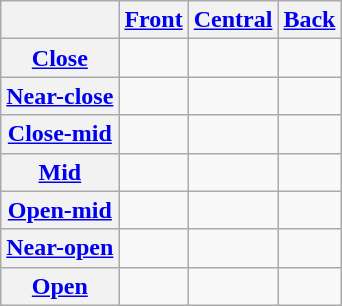<table class="wikitable">
<tr style="text-align:center;">
<th></th>
<th><a href='#'>Front</a></th>
<th><a href='#'>Central</a></th>
<th><a href='#'>Back</a></th>
</tr>
<tr style="text-align:center;">
<th><a href='#'>Close</a></th>
<td><strong></strong> </td>
<td></td>
<td><strong></strong> </td>
</tr>
<tr style="text-align:center;">
<th><a href='#'>Near-close</a></th>
<td> </td>
<td></td>
<td> </td>
</tr>
<tr style="text-align:center;">
<th><a href='#'>Close-mid</a></th>
<td> </td>
<td></td>
<td> </td>
</tr>
<tr style="text-align:center;">
<th><a href='#'>Mid</a></th>
<td> </td>
<td></td>
<td><strong></strong> </td>
</tr>
<tr style="text-align:center;">
<th><a href='#'>Open-mid</a></th>
<td><strong></strong> </td>
<td></td>
<td> </td>
</tr>
<tr style="text-align:center;">
<th><a href='#'>Near-open</a></th>
<td></td>
<td> </td>
<td></td>
</tr>
<tr style="text-align:center;">
<th><a href='#'>Open</a></th>
<td> </td>
<td><strong></strong> </td>
<td></td>
</tr>
</table>
